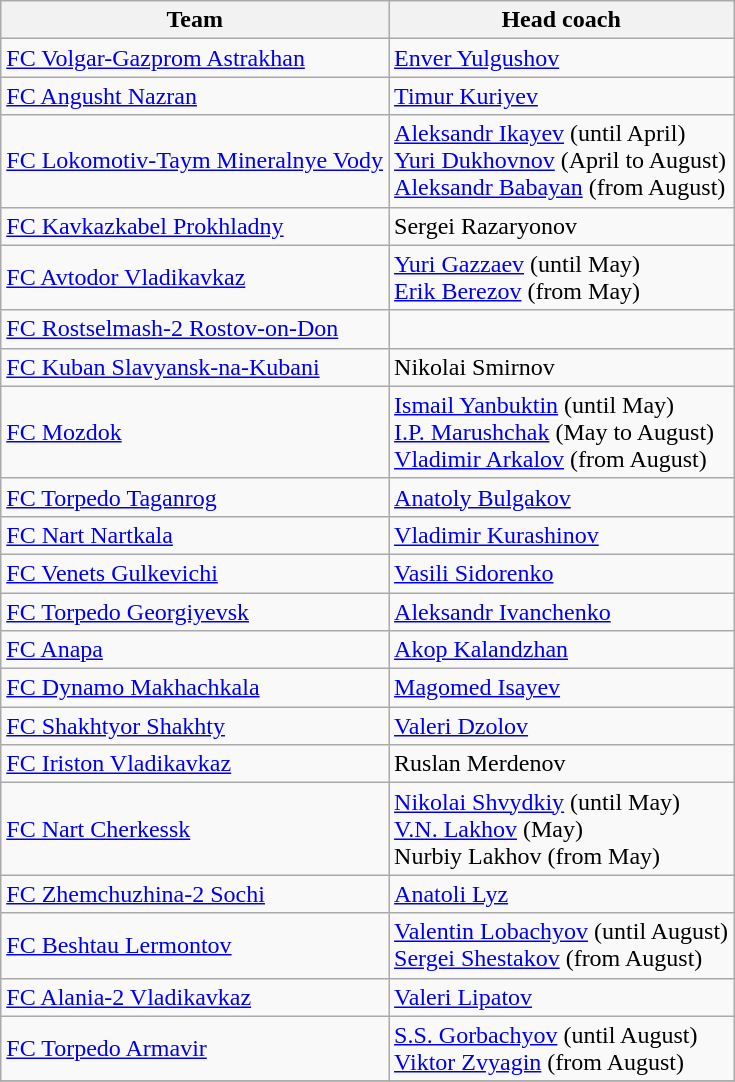<table class="wikitable">
<tr>
<th>Team</th>
<th>Head coach</th>
</tr>
<tr>
<td><a href='#'>FC Volgar-Gazprom Astrakhan</a></td>
<td><a href='#'>Enver Yulgushov</a></td>
</tr>
<tr>
<td><a href='#'>FC Angusht Nazran</a></td>
<td><a href='#'>Timur Kuriyev</a></td>
</tr>
<tr>
<td><a href='#'>FC Lokomotiv-Taym Mineralnye Vody</a></td>
<td><a href='#'>Aleksandr Ikayev</a> (until April)<br><a href='#'>Yuri Dukhovnov</a> (April to August)<br><a href='#'>Aleksandr Babayan</a> (from August)</td>
</tr>
<tr>
<td><a href='#'>FC Kavkazkabel Prokhladny</a></td>
<td>Sergei Razaryonov</td>
</tr>
<tr>
<td><a href='#'>FC Avtodor Vladikavkaz</a></td>
<td><a href='#'>Yuri Gazzaev</a> (until May)<br><a href='#'>Erik Berezov</a> (from May)</td>
</tr>
<tr>
<td><a href='#'>FC Rostselmash-2 Rostov-on-Don</a></td>
<td></td>
</tr>
<tr>
<td><a href='#'>FC Kuban Slavyansk-na-Kubani</a></td>
<td>Nikolai Smirnov</td>
</tr>
<tr>
<td><a href='#'>FC Mozdok</a></td>
<td><a href='#'>Ismail Yanbuktin</a> (until May)<br><a href='#'>I.P. Marushchak</a> (May to August)<br><a href='#'>Vladimir Arkalov</a> (from August)</td>
</tr>
<tr>
<td><a href='#'>FC Torpedo Taganrog</a></td>
<td><a href='#'>Anatoly Bulgakov</a></td>
</tr>
<tr>
<td><a href='#'>FC Nart Nartkala</a></td>
<td><a href='#'>Vladimir Kurashinov</a></td>
</tr>
<tr>
<td><a href='#'>FC Venets Gulkevichi</a></td>
<td><a href='#'>Vasili Sidorenko</a></td>
</tr>
<tr>
<td><a href='#'>FC Torpedo Georgiyevsk</a></td>
<td><a href='#'>Aleksandr Ivanchenko</a></td>
</tr>
<tr>
<td><a href='#'>FC Anapa</a></td>
<td><a href='#'>Akop Kalandzhan</a></td>
</tr>
<tr>
<td><a href='#'>FC Dynamo Makhachkala</a></td>
<td><a href='#'>Magomed Isayev</a></td>
</tr>
<tr>
<td><a href='#'>FC Shakhtyor Shakhty</a></td>
<td><a href='#'>Valeri Dzolov</a></td>
</tr>
<tr>
<td><a href='#'>FC Iriston Vladikavkaz</a></td>
<td>Ruslan Merdenov</td>
</tr>
<tr>
<td><a href='#'>FC Nart Cherkessk</a></td>
<td><a href='#'>Nikolai Shvydkiy</a> (until May)<br><a href='#'>V.N. Lakhov</a> (May)<br>Nurbiy Lakhov (from May)</td>
</tr>
<tr>
<td><a href='#'>FC Zhemchuzhina-2 Sochi</a></td>
<td><a href='#'>Anatoli Lyz</a></td>
</tr>
<tr>
<td><a href='#'>FC Beshtau Lermontov</a></td>
<td><a href='#'>Valentin Lobachyov</a> (until August)<br><a href='#'>Sergei Shestakov</a> (from August)</td>
</tr>
<tr>
<td><a href='#'>FC Alania-2 Vladikavkaz</a></td>
<td><a href='#'>Valeri Lipatov</a></td>
</tr>
<tr>
<td><a href='#'>FC Torpedo Armavir</a></td>
<td><a href='#'>S.S. Gorbachyov</a> (until August)<br><a href='#'>Viktor Zvyagin</a> (from August)</td>
</tr>
<tr>
</tr>
</table>
